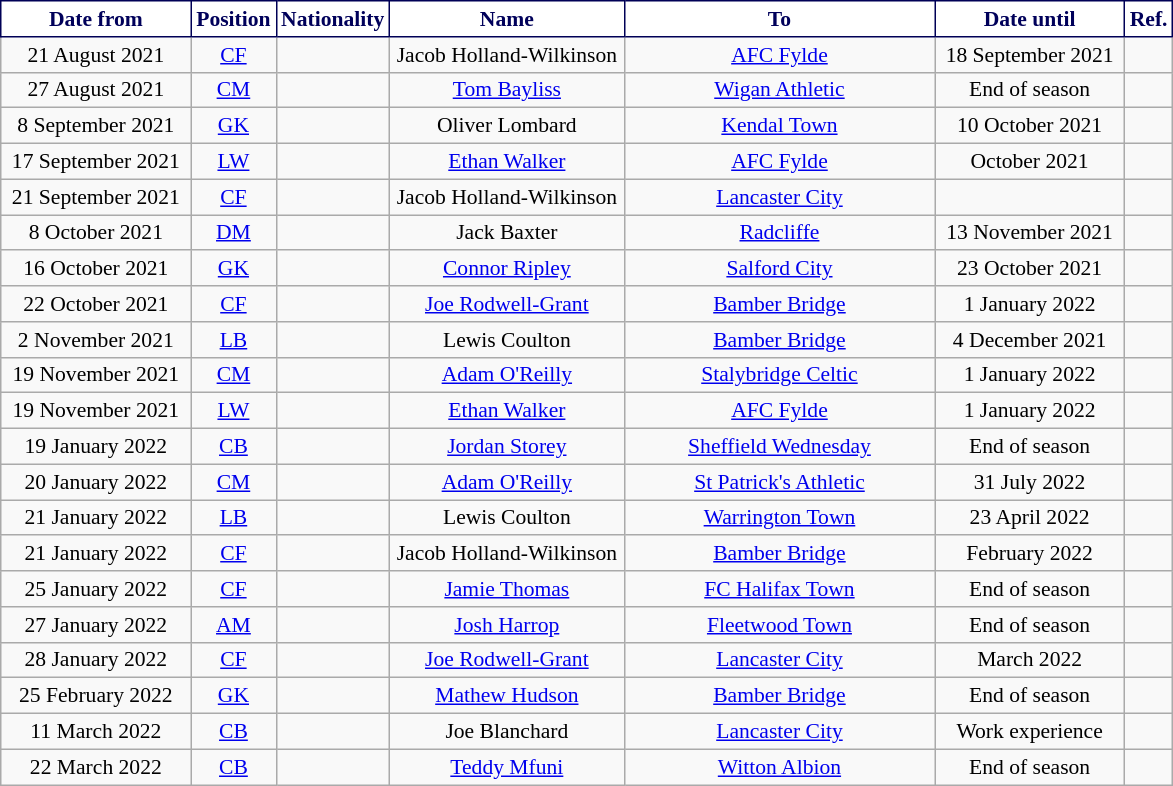<table class="wikitable"  style="text-align:center; font-size:90%; ">
<tr>
<th style="background:#ffffff;color:#00005a;border:1px solid #000056; width:120px;">Date from</th>
<th style="background:#ffffff;color:#00005a;border:1px solid #000056; width:50px;">Position</th>
<th style="background:#ffffff;color:#00005a;border:1px solid #000056; width:50px;">Nationality</th>
<th style="background:#ffffff;color:#00005a;border:1px solid #000056; width:150px;">Name</th>
<th style="background:#ffffff;color:#00005a;border:1px solid #000056; width:200px;">To</th>
<th style="background:#ffffff;color:#00005a;border:1px solid #000056; width:120px;">Date until</th>
<th style="background:#ffffff;color:#00005a;border:1px solid #000056; width:25px;">Ref.</th>
</tr>
<tr>
<td>21 August 2021</td>
<td><a href='#'>CF</a></td>
<td></td>
<td>Jacob Holland-Wilkinson</td>
<td> <a href='#'>AFC Fylde</a></td>
<td>18 September 2021</td>
<td></td>
</tr>
<tr>
<td>27 August 2021</td>
<td><a href='#'>CM</a></td>
<td></td>
<td><a href='#'>Tom Bayliss</a></td>
<td> <a href='#'>Wigan Athletic</a></td>
<td>End of season</td>
<td></td>
</tr>
<tr>
<td>8 September 2021</td>
<td><a href='#'>GK</a></td>
<td></td>
<td>Oliver Lombard</td>
<td> <a href='#'>Kendal Town</a></td>
<td>10 October 2021</td>
<td></td>
</tr>
<tr>
<td>17 September 2021</td>
<td><a href='#'>LW</a></td>
<td></td>
<td><a href='#'>Ethan Walker</a></td>
<td> <a href='#'>AFC Fylde</a></td>
<td>October 2021</td>
<td></td>
</tr>
<tr>
<td>21 September 2021</td>
<td><a href='#'>CF</a></td>
<td></td>
<td>Jacob Holland-Wilkinson</td>
<td> <a href='#'>Lancaster City</a></td>
<td></td>
<td></td>
</tr>
<tr>
<td>8 October 2021</td>
<td><a href='#'>DM</a></td>
<td></td>
<td>Jack Baxter</td>
<td> <a href='#'>Radcliffe</a></td>
<td>13 November 2021</td>
<td></td>
</tr>
<tr>
<td>16 October 2021</td>
<td><a href='#'>GK</a></td>
<td></td>
<td><a href='#'>Connor Ripley</a></td>
<td> <a href='#'>Salford City</a></td>
<td>23 October 2021</td>
<td></td>
</tr>
<tr>
<td>22 October 2021</td>
<td><a href='#'>CF</a></td>
<td></td>
<td><a href='#'>Joe Rodwell-Grant</a></td>
<td> <a href='#'>Bamber Bridge</a></td>
<td>1 January 2022</td>
<td></td>
</tr>
<tr>
<td>2 November 2021</td>
<td><a href='#'>LB</a></td>
<td></td>
<td>Lewis Coulton</td>
<td> <a href='#'>Bamber Bridge</a></td>
<td>4 December 2021</td>
<td></td>
</tr>
<tr>
<td>19 November 2021</td>
<td><a href='#'>CM</a></td>
<td></td>
<td><a href='#'>Adam O'Reilly</a></td>
<td> <a href='#'>Stalybridge Celtic</a></td>
<td>1 January 2022</td>
<td></td>
</tr>
<tr>
<td>19 November 2021</td>
<td><a href='#'>LW</a></td>
<td></td>
<td><a href='#'>Ethan Walker</a></td>
<td> <a href='#'>AFC Fylde</a></td>
<td>1 January 2022</td>
<td></td>
</tr>
<tr>
<td>19 January 2022</td>
<td><a href='#'>CB</a></td>
<td></td>
<td><a href='#'>Jordan Storey</a></td>
<td> <a href='#'>Sheffield Wednesday</a></td>
<td>End of season</td>
<td></td>
</tr>
<tr>
<td>20 January 2022</td>
<td><a href='#'>CM</a></td>
<td></td>
<td><a href='#'>Adam O'Reilly</a></td>
<td> <a href='#'>St Patrick's Athletic</a></td>
<td>31 July 2022</td>
<td></td>
</tr>
<tr>
<td>21 January 2022</td>
<td><a href='#'>LB</a></td>
<td></td>
<td>Lewis Coulton</td>
<td> <a href='#'>Warrington Town</a></td>
<td>23 April 2022</td>
<td></td>
</tr>
<tr>
<td>21 January 2022</td>
<td><a href='#'>CF</a></td>
<td></td>
<td>Jacob Holland-Wilkinson</td>
<td> <a href='#'>Bamber Bridge</a></td>
<td>February 2022</td>
<td></td>
</tr>
<tr>
<td>25 January 2022</td>
<td><a href='#'>CF</a></td>
<td></td>
<td><a href='#'>Jamie Thomas</a></td>
<td> <a href='#'>FC Halifax Town</a></td>
<td>End of season</td>
<td></td>
</tr>
<tr>
<td>27 January 2022</td>
<td><a href='#'>AM</a></td>
<td></td>
<td><a href='#'>Josh Harrop</a></td>
<td> <a href='#'>Fleetwood Town</a></td>
<td>End of season</td>
<td></td>
</tr>
<tr>
<td>28 January 2022</td>
<td><a href='#'>CF</a></td>
<td></td>
<td><a href='#'>Joe Rodwell-Grant</a></td>
<td> <a href='#'>Lancaster City</a></td>
<td>March 2022</td>
<td></td>
</tr>
<tr>
<td>25 February 2022</td>
<td><a href='#'>GK</a></td>
<td></td>
<td><a href='#'>Mathew Hudson</a></td>
<td> <a href='#'>Bamber Bridge</a></td>
<td>End of season</td>
<td></td>
</tr>
<tr>
<td>11 March 2022</td>
<td><a href='#'>CB</a></td>
<td></td>
<td>Joe Blanchard</td>
<td> <a href='#'>Lancaster City</a></td>
<td>Work experience</td>
<td></td>
</tr>
<tr>
<td>22 March 2022</td>
<td><a href='#'>CB</a></td>
<td></td>
<td><a href='#'>Teddy Mfuni</a></td>
<td> <a href='#'>Witton Albion</a></td>
<td>End of season</td>
<td></td>
</tr>
</table>
